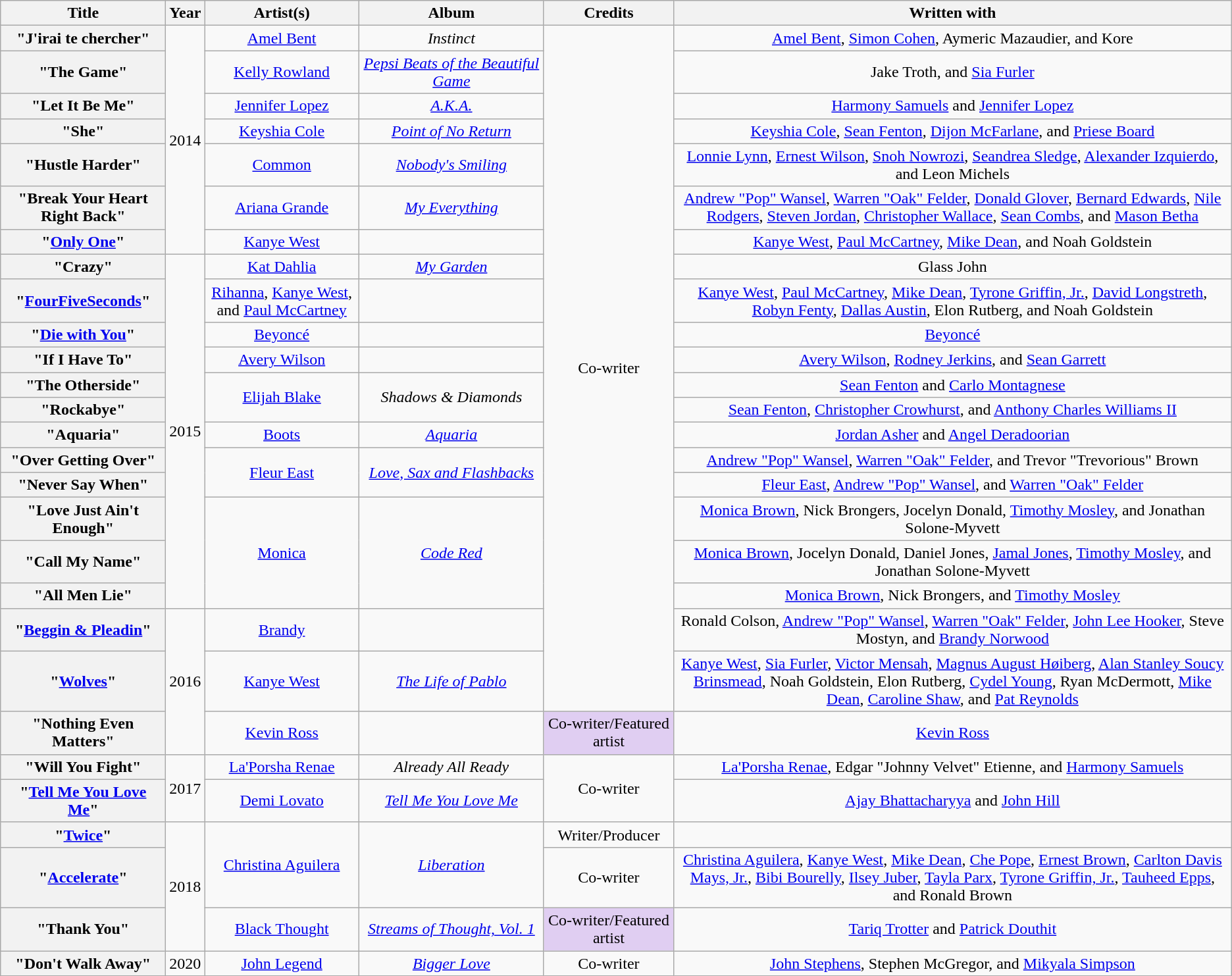<table class="wikitable plainrowheaders" style="text-align:center;">
<tr>
<th scope="col" style="width:160px;">Title</th>
<th scope="col">Year</th>
<th scope="col">Artist(s)</th>
<th scope="col" style="width:180px;">Album</th>
<th scope="col">Credits</th>
<th scope="col">Written with</th>
</tr>
<tr>
<th scope="row">"J'irai te chercher"</th>
<td rowspan="7">2014</td>
<td><a href='#'>Amel Bent</a></td>
<td><em>Instinct</em></td>
<td rowspan="21">Co-writer</td>
<td><a href='#'>Amel Bent</a>, <a href='#'>Simon Cohen</a>, Aymeric Mazaudier, and Kore</td>
</tr>
<tr>
<th scope="row">"The Game"</th>
<td><a href='#'>Kelly Rowland</a></td>
<td><em><a href='#'>Pepsi Beats of the Beautiful Game</a></em></td>
<td>Jake Troth, and <a href='#'>Sia Furler</a></td>
</tr>
<tr>
<th scope="row">"Let It Be Me"</th>
<td><a href='#'>Jennifer Lopez</a></td>
<td><em><a href='#'>A.K.A.</a></em></td>
<td><a href='#'>Harmony Samuels</a> and <a href='#'>Jennifer Lopez</a></td>
</tr>
<tr>
<th scope="row">"She"</th>
<td><a href='#'>Keyshia Cole</a></td>
<td><em><a href='#'>Point of No Return</a></em></td>
<td><a href='#'>Keyshia Cole</a>, <a href='#'>Sean Fenton</a>, <a href='#'>Dijon McFarlane</a>, and <a href='#'>Priese Board</a></td>
</tr>
<tr>
<th scope="row">"Hustle Harder"<br></th>
<td><a href='#'>Common</a></td>
<td><em><a href='#'>Nobody's Smiling</a></em></td>
<td><a href='#'>Lonnie Lynn</a>, <a href='#'>Ernest Wilson</a>, <a href='#'>Snoh Nowrozi</a>, <a href='#'>Seandrea Sledge</a>, <a href='#'>Alexander Izquierdo</a>, and Leon Michels</td>
</tr>
<tr>
<th scope="row">"Break Your Heart Right Back"<br></th>
<td><a href='#'>Ariana Grande</a></td>
<td><em><a href='#'>My Everything</a></em></td>
<td><a href='#'>Andrew "Pop" Wansel</a>, <a href='#'>Warren "Oak" Felder</a>, <a href='#'>Donald Glover</a>, <a href='#'>Bernard Edwards</a>, <a href='#'>Nile Rodgers</a>, <a href='#'>Steven Jordan</a>, <a href='#'>Christopher Wallace</a>, <a href='#'>Sean Combs</a>, and <a href='#'>Mason Betha</a></td>
</tr>
<tr>
<th scope="row">"<a href='#'>Only One</a>"<br></th>
<td><a href='#'>Kanye West</a></td>
<td></td>
<td><a href='#'>Kanye West</a>, <a href='#'>Paul McCartney</a>, <a href='#'>Mike Dean</a>, and Noah Goldstein</td>
</tr>
<tr>
<th scope="row">"Crazy"</th>
<td rowspan="12">2015</td>
<td><a href='#'>Kat Dahlia</a></td>
<td><em><a href='#'>My Garden</a></em></td>
<td>Glass John</td>
</tr>
<tr>
<th scope="row">"<a href='#'>FourFiveSeconds</a>"</th>
<td><a href='#'>Rihanna</a>, <a href='#'>Kanye West</a>, and <a href='#'>Paul McCartney</a></td>
<td></td>
<td><a href='#'>Kanye West</a>, <a href='#'>Paul McCartney</a>, <a href='#'>Mike Dean</a>, <a href='#'>Tyrone Griffin, Jr.</a>, <a href='#'>David Longstreth</a>, <a href='#'>Robyn Fenty</a>, <a href='#'>Dallas Austin</a>, Elon Rutberg, and Noah Goldstein</td>
</tr>
<tr>
<th scope="row">"<a href='#'>Die with You</a>"</th>
<td><a href='#'>Beyoncé</a></td>
<td></td>
<td><a href='#'>Beyoncé</a></td>
</tr>
<tr>
<th scope="row">"If I Have To"</th>
<td><a href='#'>Avery Wilson</a></td>
<td></td>
<td><a href='#'>Avery Wilson</a>, <a href='#'>Rodney Jerkins</a>, and <a href='#'>Sean Garrett</a></td>
</tr>
<tr>
<th scope="row">"The Otherside"</th>
<td rowspan="2"><a href='#'>Elijah Blake</a></td>
<td rowspan="2"><em>Shadows & Diamonds</em></td>
<td><a href='#'>Sean Fenton</a> and <a href='#'>Carlo Montagnese</a></td>
</tr>
<tr>
<th scope="row">"Rockabye"</th>
<td><a href='#'>Sean Fenton</a>, <a href='#'>Christopher Crowhurst</a>, and <a href='#'>Anthony Charles Williams II</a></td>
</tr>
<tr>
<th scope="row">"Aquaria"<br></th>
<td><a href='#'>Boots</a></td>
<td><em><a href='#'>Aquaria</a></em></td>
<td><a href='#'>Jordan Asher</a> and <a href='#'>Angel Deradoorian</a></td>
</tr>
<tr>
<th scope="row">"Over Getting Over"</th>
<td rowspan="2"><a href='#'>Fleur East</a></td>
<td rowspan="2"><em><a href='#'>Love, Sax and Flashbacks</a></em></td>
<td><a href='#'>Andrew "Pop" Wansel</a>, <a href='#'>Warren "Oak" Felder</a>, and Trevor "Trevorious" Brown</td>
</tr>
<tr>
<th scope="row">"Never Say When"</th>
<td><a href='#'>Fleur East</a>, <a href='#'>Andrew "Pop" Wansel</a>, and <a href='#'>Warren "Oak" Felder</a></td>
</tr>
<tr>
<th scope="row">"Love Just Ain't Enough"<br></th>
<td rowspan="3"><a href='#'>Monica</a></td>
<td rowspan="3"><em><a href='#'>Code Red</a></em></td>
<td><a href='#'>Monica Brown</a>, Nick Brongers, Jocelyn Donald, <a href='#'>Timothy Mosley</a>, and Jonathan Solone-Myvett</td>
</tr>
<tr>
<th scope="row">"Call My Name"</th>
<td><a href='#'>Monica Brown</a>, Jocelyn Donald, Daniel Jones, <a href='#'>Jamal Jones</a>, <a href='#'>Timothy Mosley</a>, and Jonathan Solone-Myvett</td>
</tr>
<tr>
<th scope="row">"All Men Lie"<br></th>
<td><a href='#'>Monica Brown</a>, Nick Brongers, and <a href='#'>Timothy Mosley</a></td>
</tr>
<tr>
<th scope="row">"<a href='#'>Beggin & Pleadin</a>"</th>
<td rowspan="3">2016</td>
<td><a href='#'>Brandy</a></td>
<td></td>
<td>Ronald Colson, <a href='#'>Andrew "Pop" Wansel</a>, <a href='#'>Warren "Oak" Felder</a>, <a href='#'>John Lee Hooker</a>, Steve Mostyn, and <a href='#'>Brandy Norwood</a></td>
</tr>
<tr>
<th scope="row">"<a href='#'>Wolves</a>"</th>
<td><a href='#'>Kanye West</a></td>
<td><em><a href='#'>The Life of Pablo</a></em></td>
<td><a href='#'>Kanye West</a>, <a href='#'>Sia Furler</a>, <a href='#'>Victor Mensah</a>, <a href='#'>Magnus August Høiberg</a>, <a href='#'>Alan Stanley Soucy Brinsmead</a>, Noah Goldstein, Elon Rutberg, <a href='#'>Cydel Young</a>, Ryan McDermott, <a href='#'>Mike Dean</a>, <a href='#'>Caroline Shaw</a>, and <a href='#'>Pat Reynolds</a></td>
</tr>
<tr>
<th scope="row">"Nothing Even Matters"<br></th>
<td><a href='#'>Kevin Ross</a></td>
<td></td>
<td bgcolor="#E0CEF2">Co-writer/Featured artist</td>
<td><a href='#'>Kevin Ross</a></td>
</tr>
<tr>
<th scope="row">"Will You Fight"</th>
<td rowspan="2">2017</td>
<td><a href='#'>La'Porsha Renae</a></td>
<td><em>Already All Ready</em></td>
<td rowspan="2">Co-writer</td>
<td><a href='#'>La'Porsha Renae</a>, Edgar "Johnny Velvet" Etienne, and <a href='#'>Harmony Samuels</a></td>
</tr>
<tr>
<th scope="row">"<a href='#'>Tell Me You Love Me</a>"</th>
<td><a href='#'>Demi Lovato</a></td>
<td><em><a href='#'>Tell Me You Love Me</a></em></td>
<td><a href='#'>Ajay Bhattacharyya</a> and <a href='#'>John Hill</a></td>
</tr>
<tr>
<th scope="row">"<a href='#'>Twice</a>"</th>
<td rowspan="3">2018</td>
<td rowspan="2"><a href='#'>Christina Aguilera</a></td>
<td rowspan="2"><em><a href='#'>Liberation</a></em></td>
<td>Writer/Producer</td>
<td></td>
</tr>
<tr>
<th scope="row">"<a href='#'>Accelerate</a>"<br></th>
<td>Co-writer</td>
<td><a href='#'>Christina Aguilera</a>, <a href='#'>Kanye West</a>, <a href='#'>Mike Dean</a>, <a href='#'>Che Pope</a>, <a href='#'>Ernest Brown</a>, <a href='#'>Carlton Davis Mays, Jr.</a>, <a href='#'>Bibi Bourelly</a>, <a href='#'>Ilsey Juber</a>, <a href='#'>Tayla Parx</a>, <a href='#'>Tyrone Griffin, Jr.</a>, <a href='#'>Tauheed Epps</a>, and Ronald Brown</td>
</tr>
<tr>
<th scope="row">"Thank You"<br></th>
<td><a href='#'>Black Thought</a></td>
<td><em><a href='#'>Streams of Thought, Vol. 1</a></em></td>
<td bgcolor="#E0CEF2">Co-writer/Featured artist</td>
<td><a href='#'>Tariq Trotter</a> and <a href='#'>Patrick Douthit</a></td>
</tr>
<tr>
<th scope="row">"Don't Walk Away"</th>
<td>2020</td>
<td><a href='#'>John Legend</a></td>
<td><em><a href='#'>Bigger Love</a></em></td>
<td>Co-writer</td>
<td><a href='#'>John Stephens</a>, Stephen McGregor, and <a href='#'>Mikyala Simpson</a></td>
</tr>
</table>
